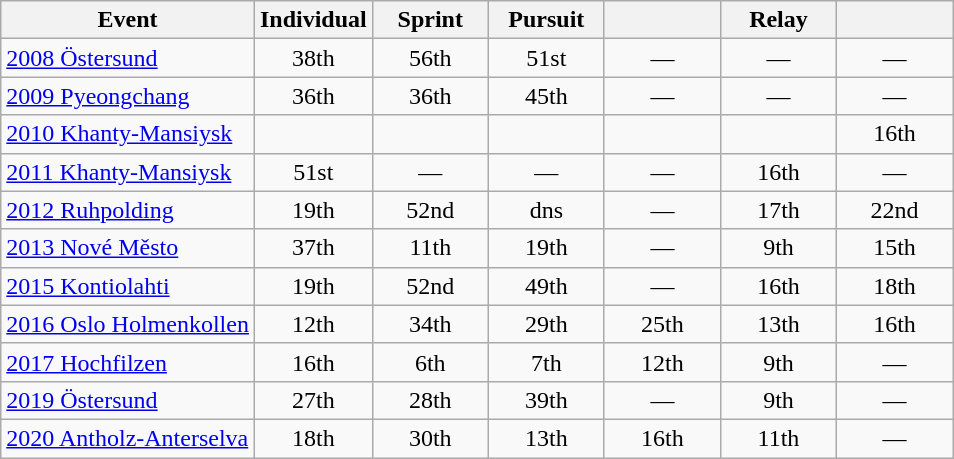<table class="wikitable" style="text-align: center;">
<tr ">
<th>Event</th>
<th style="width:70px;">Individual</th>
<th style="width:70px;">Sprint</th>
<th style="width:70px;">Pursuit</th>
<th style="width:70px;"></th>
<th style="width:70px;">Relay</th>
<th style="width:70px;"></th>
</tr>
<tr>
<td align=left> <a href='#'>2008 Östersund</a></td>
<td>38th</td>
<td>56th</td>
<td>51st</td>
<td>—</td>
<td>—</td>
<td>—</td>
</tr>
<tr>
<td align=left> <a href='#'>2009 Pyeongchang</a></td>
<td>36th</td>
<td>36th</td>
<td>45th</td>
<td>—</td>
<td>—</td>
<td>—</td>
</tr>
<tr>
<td align=left> <a href='#'>2010 Khanty-Mansiysk</a></td>
<td></td>
<td></td>
<td></td>
<td></td>
<td></td>
<td>16th</td>
</tr>
<tr>
<td align=left> <a href='#'>2011 Khanty-Mansiysk</a></td>
<td>51st</td>
<td>—</td>
<td>—</td>
<td>—</td>
<td>16th</td>
<td>—</td>
</tr>
<tr>
<td align=left> <a href='#'>2012 Ruhpolding</a></td>
<td>19th</td>
<td>52nd</td>
<td>dns</td>
<td>—</td>
<td>17th</td>
<td>22nd</td>
</tr>
<tr>
<td align=left> <a href='#'>2013 Nové Město</a></td>
<td>37th</td>
<td>11th</td>
<td>19th</td>
<td>—</td>
<td>9th</td>
<td>15th</td>
</tr>
<tr>
<td align=left> <a href='#'>2015 Kontiolahti</a></td>
<td>19th</td>
<td>52nd</td>
<td>49th</td>
<td>—</td>
<td>16th</td>
<td>18th</td>
</tr>
<tr>
<td align=left> <a href='#'>2016 Oslo Holmenkollen</a></td>
<td>12th</td>
<td>34th</td>
<td>29th</td>
<td>25th</td>
<td>13th</td>
<td>16th</td>
</tr>
<tr>
<td align=left> <a href='#'>2017 Hochfilzen</a></td>
<td>16th</td>
<td>6th</td>
<td>7th</td>
<td>12th</td>
<td>9th</td>
<td>—</td>
</tr>
<tr>
<td align=left> <a href='#'>2019 Östersund</a></td>
<td>27th</td>
<td>28th</td>
<td>39th</td>
<td>—</td>
<td>9th</td>
<td>—</td>
</tr>
<tr>
<td align=left> <a href='#'>2020 Antholz-Anterselva</a></td>
<td>18th</td>
<td>30th</td>
<td>13th</td>
<td>16th</td>
<td>11th</td>
<td>—</td>
</tr>
</table>
